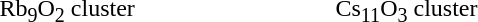<table width="450">
<tr>
<td width="50%"></td>
<td></td>
</tr>
<tr>
<td>Rb<sub>9</sub>O<sub>2</sub> cluster</td>
<td>Cs<sub>11</sub>O<sub>3</sub> cluster</td>
</tr>
</table>
